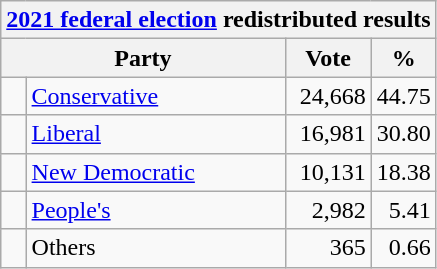<table class="wikitable">
<tr>
<th colspan="4"><a href='#'>2021 federal election</a> redistributed results</th>
</tr>
<tr>
<th bgcolor="#DDDDFF" width="130px" colspan="2">Party</th>
<th bgcolor="#DDDDFF" width="50px">Vote</th>
<th bgcolor="#DDDDFF" width="30px">%</th>
</tr>
<tr>
<td> </td>
<td><a href='#'>Conservative</a></td>
<td align=right>24,668</td>
<td align=right>44.75</td>
</tr>
<tr>
<td> </td>
<td><a href='#'>Liberal</a></td>
<td align=right>16,981</td>
<td align=right>30.80</td>
</tr>
<tr>
<td> </td>
<td><a href='#'>New Democratic</a></td>
<td align=right>10,131</td>
<td align=right>18.38</td>
</tr>
<tr>
<td> </td>
<td><a href='#'>People's</a></td>
<td align=right>2,982</td>
<td align=right>5.41</td>
</tr>
<tr>
<td> </td>
<td>Others</td>
<td align=right>365</td>
<td align=right>0.66</td>
</tr>
</table>
